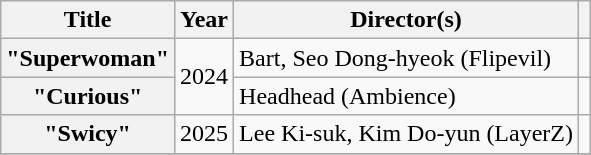<table class="wikitable plainrowheaders">
<tr>
<th scope="col">Title</th>
<th scope="col">Year</th>
<th scope="col">Director(s)</th>
<th scope="col" class="unsortable"></th>
</tr>
<tr>
<th scope="row">"Superwoman"</th>
<td rowspan="2">2024</td>
<td>Bart, Seo Dong-hyeok (Flipevil)</td>
<td style="text-align:center"></td>
</tr>
<tr>
<th scope="row">"Curious"</th>
<td>Headhead (Ambience)</td>
<td style="text-align:center"></td>
</tr>
<tr>
<th scope="row">"Swicy"</th>
<td rowspan="1">2025</td>
<td>Lee Ki-suk, Kim Do-yun (LayerZ)</td>
<td style="text-align:center"></td>
</tr>
<tr>
</tr>
</table>
